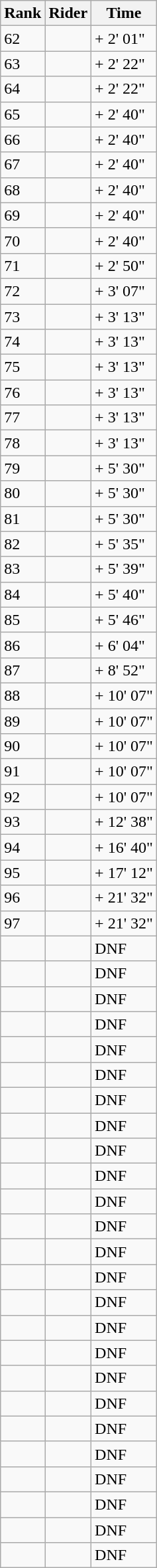<table class="wikitable">
<tr>
<th>Rank</th>
<th>Rider</th>
<th>Time</th>
</tr>
<tr>
<td>62</td>
<td></td>
<td>+ 2' 01"</td>
</tr>
<tr>
<td>63</td>
<td></td>
<td>+ 2' 22"</td>
</tr>
<tr>
<td>64</td>
<td></td>
<td>+ 2' 22"</td>
</tr>
<tr>
<td>65</td>
<td></td>
<td>+ 2' 40"</td>
</tr>
<tr>
<td>66</td>
<td></td>
<td>+ 2' 40"</td>
</tr>
<tr>
<td>67</td>
<td></td>
<td>+ 2' 40"</td>
</tr>
<tr>
<td>68</td>
<td></td>
<td>+ 2' 40"</td>
</tr>
<tr>
<td>69</td>
<td></td>
<td>+ 2' 40"</td>
</tr>
<tr>
<td>70</td>
<td></td>
<td>+ 2' 40"</td>
</tr>
<tr>
<td>71</td>
<td></td>
<td>+ 2' 50"</td>
</tr>
<tr>
<td>72</td>
<td></td>
<td>+ 3' 07"</td>
</tr>
<tr>
<td>73</td>
<td></td>
<td>+ 3' 13"</td>
</tr>
<tr>
<td>74</td>
<td></td>
<td>+ 3' 13"</td>
</tr>
<tr>
<td>75</td>
<td></td>
<td>+ 3' 13"</td>
</tr>
<tr>
<td>76</td>
<td></td>
<td>+ 3' 13"</td>
</tr>
<tr>
<td>77</td>
<td></td>
<td>+ 3' 13"</td>
</tr>
<tr>
<td>78</td>
<td></td>
<td>+ 3' 13"</td>
</tr>
<tr>
<td>79</td>
<td></td>
<td>+ 5' 30"</td>
</tr>
<tr>
<td>80</td>
<td></td>
<td>+ 5' 30"</td>
</tr>
<tr>
<td>81</td>
<td></td>
<td>+ 5' 30"</td>
</tr>
<tr>
<td>82</td>
<td></td>
<td>+ 5' 35"</td>
</tr>
<tr>
<td>83</td>
<td></td>
<td>+ 5' 39"</td>
</tr>
<tr>
<td>84</td>
<td></td>
<td>+ 5' 40"</td>
</tr>
<tr>
<td>85</td>
<td></td>
<td>+ 5' 46"</td>
</tr>
<tr>
<td>86</td>
<td></td>
<td>+ 6' 04"</td>
</tr>
<tr>
<td>87</td>
<td></td>
<td>+ 8' 52"</td>
</tr>
<tr>
<td>88</td>
<td></td>
<td>+ 10' 07"</td>
</tr>
<tr>
<td>89</td>
<td></td>
<td>+ 10' 07"</td>
</tr>
<tr>
<td>90</td>
<td></td>
<td>+ 10' 07"</td>
</tr>
<tr>
<td>91</td>
<td></td>
<td>+ 10' 07"</td>
</tr>
<tr>
<td>92</td>
<td></td>
<td>+ 10' 07"</td>
</tr>
<tr>
<td>93</td>
<td></td>
<td>+ 12' 38"</td>
</tr>
<tr>
<td>94</td>
<td></td>
<td>+ 16' 40"</td>
</tr>
<tr>
<td>95</td>
<td></td>
<td>+ 17' 12"</td>
</tr>
<tr>
<td>96</td>
<td></td>
<td>+ 21' 32"</td>
</tr>
<tr>
<td>97</td>
<td></td>
<td>+ 21' 32"</td>
</tr>
<tr>
<td></td>
<td></td>
<td>DNF</td>
</tr>
<tr>
<td></td>
<td></td>
<td>DNF</td>
</tr>
<tr>
<td></td>
<td></td>
<td>DNF</td>
</tr>
<tr>
<td></td>
<td></td>
<td>DNF</td>
</tr>
<tr>
<td></td>
<td></td>
<td>DNF</td>
</tr>
<tr>
<td></td>
<td></td>
<td>DNF</td>
</tr>
<tr>
<td></td>
<td></td>
<td>DNF</td>
</tr>
<tr>
<td></td>
<td></td>
<td>DNF</td>
</tr>
<tr>
<td></td>
<td></td>
<td>DNF</td>
</tr>
<tr>
<td></td>
<td></td>
<td>DNF</td>
</tr>
<tr>
<td></td>
<td></td>
<td>DNF</td>
</tr>
<tr>
<td></td>
<td></td>
<td>DNF</td>
</tr>
<tr>
<td></td>
<td></td>
<td>DNF</td>
</tr>
<tr>
<td></td>
<td></td>
<td>DNF</td>
</tr>
<tr>
<td></td>
<td></td>
<td>DNF</td>
</tr>
<tr>
<td></td>
<td></td>
<td>DNF</td>
</tr>
<tr>
<td></td>
<td></td>
<td>DNF</td>
</tr>
<tr>
<td></td>
<td></td>
<td>DNF</td>
</tr>
<tr>
<td></td>
<td></td>
<td>DNF</td>
</tr>
<tr>
<td></td>
<td></td>
<td>DNF</td>
</tr>
<tr>
<td></td>
<td></td>
<td>DNF</td>
</tr>
<tr>
<td></td>
<td></td>
<td>DNF</td>
</tr>
<tr>
<td></td>
<td></td>
<td>DNF</td>
</tr>
<tr>
<td></td>
<td></td>
<td>DNF</td>
</tr>
<tr>
<td></td>
<td></td>
<td>DNF</td>
</tr>
</table>
